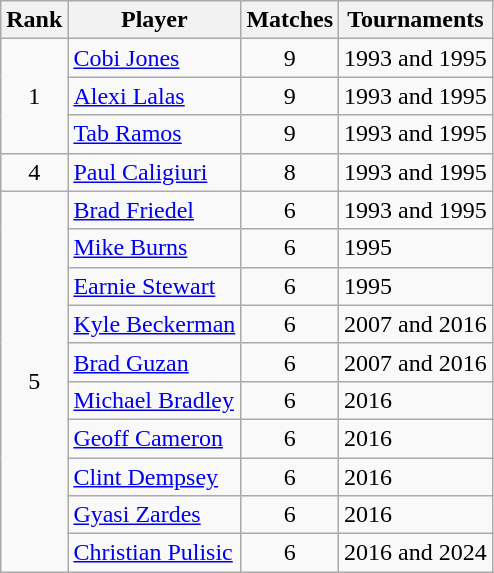<table class="wikitable" style="text-align: left;">
<tr>
<th>Rank</th>
<th>Player</th>
<th>Matches</th>
<th>Tournaments</th>
</tr>
<tr>
<td rowspan=3 align=center>1</td>
<td><a href='#'>Cobi Jones</a></td>
<td align=center>9</td>
<td>1993 and 1995</td>
</tr>
<tr>
<td><a href='#'>Alexi Lalas</a></td>
<td align=center>9</td>
<td>1993 and 1995</td>
</tr>
<tr>
<td><a href='#'>Tab Ramos</a></td>
<td align=center>9</td>
<td>1993 and 1995</td>
</tr>
<tr>
<td align=center>4</td>
<td><a href='#'>Paul Caligiuri</a></td>
<td align=center>8</td>
<td>1993 and 1995</td>
</tr>
<tr>
<td rowspan=10 align=center>5</td>
<td><a href='#'>Brad Friedel</a></td>
<td align=center>6</td>
<td>1993 and 1995</td>
</tr>
<tr>
<td><a href='#'>Mike Burns</a></td>
<td align=center>6</td>
<td>1995</td>
</tr>
<tr>
<td><a href='#'>Earnie Stewart</a></td>
<td align=center>6</td>
<td>1995</td>
</tr>
<tr>
<td><a href='#'>Kyle Beckerman</a></td>
<td align=center>6</td>
<td>2007 and 2016</td>
</tr>
<tr>
<td><a href='#'>Brad Guzan</a></td>
<td align=center>6</td>
<td>2007 and 2016</td>
</tr>
<tr>
<td><a href='#'>Michael Bradley</a></td>
<td align=center>6</td>
<td>2016</td>
</tr>
<tr>
<td><a href='#'>Geoff Cameron</a></td>
<td align=center>6</td>
<td>2016</td>
</tr>
<tr>
<td><a href='#'>Clint Dempsey</a></td>
<td align=center>6</td>
<td>2016</td>
</tr>
<tr>
<td><a href='#'>Gyasi Zardes</a></td>
<td align=center>6</td>
<td>2016</td>
</tr>
<tr>
<td><a href='#'>Christian Pulisic</a></td>
<td align=center>6</td>
<td>2016 and 2024</td>
</tr>
</table>
